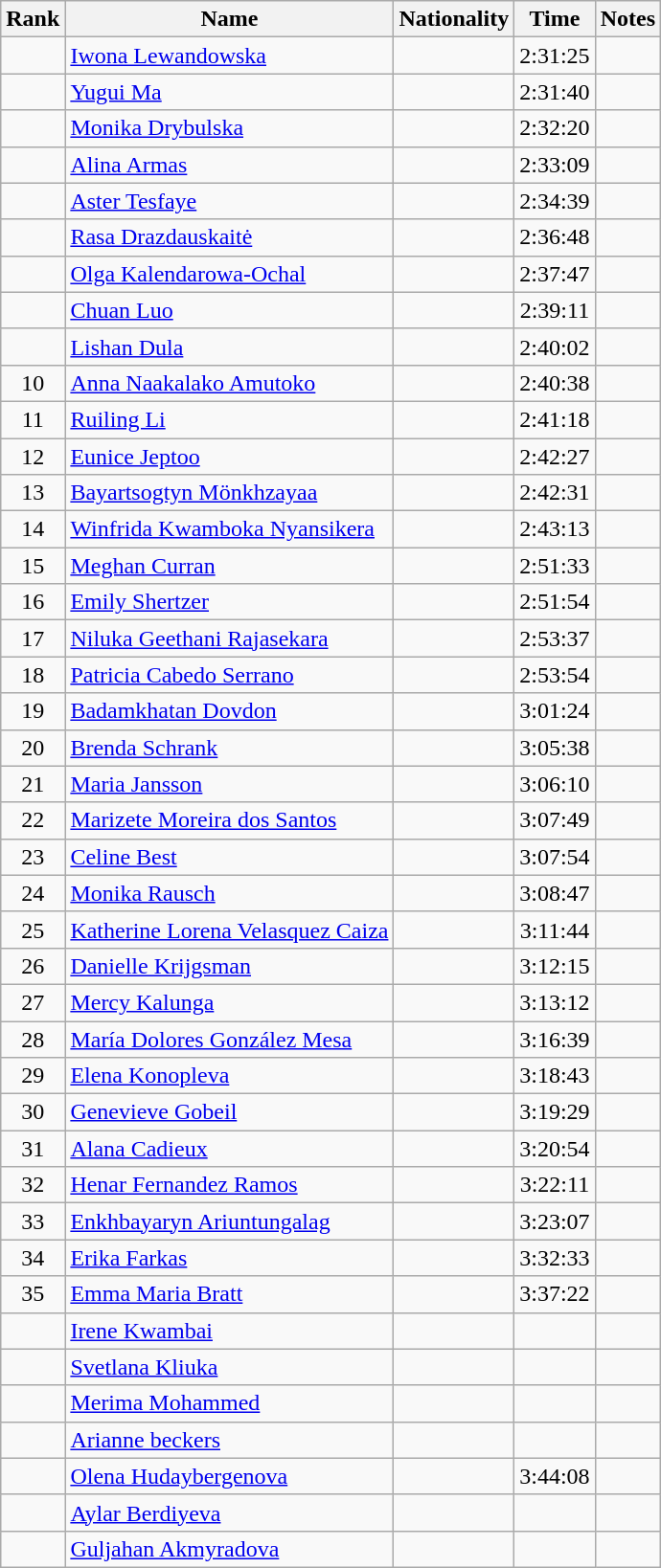<table class="wikitable sortable" style="text-align:center">
<tr>
<th>Rank</th>
<th>Name</th>
<th>Nationality</th>
<th>Time</th>
<th>Notes</th>
</tr>
<tr>
<td></td>
<td align=left><a href='#'>Iwona Lewandowska</a></td>
<td align=left></td>
<td>2:31:25</td>
<td></td>
</tr>
<tr>
<td></td>
<td align=left><a href='#'>Yugui Ma</a></td>
<td align=left></td>
<td>2:31:40</td>
<td></td>
</tr>
<tr>
<td></td>
<td align=left><a href='#'>Monika Drybulska</a></td>
<td align=left></td>
<td>2:32:20</td>
<td></td>
</tr>
<tr>
<td></td>
<td align=left><a href='#'>Alina Armas</a></td>
<td align=left></td>
<td>2:33:09</td>
<td></td>
</tr>
<tr>
<td></td>
<td align=left><a href='#'>Aster Tesfaye</a></td>
<td align=left></td>
<td>2:34:39</td>
<td></td>
</tr>
<tr>
<td></td>
<td align=left><a href='#'>Rasa Drazdauskaitė</a></td>
<td align=left></td>
<td>2:36:48</td>
<td></td>
</tr>
<tr>
<td></td>
<td align=left><a href='#'>Olga Kalendarowa-Ochal</a></td>
<td align=left></td>
<td>2:37:47</td>
<td></td>
</tr>
<tr>
<td></td>
<td align=left><a href='#'>Chuan Luo</a></td>
<td align=left></td>
<td>2:39:11</td>
<td></td>
</tr>
<tr>
<td></td>
<td align=left><a href='#'>Lishan Dula</a></td>
<td align=left></td>
<td>2:40:02</td>
<td></td>
</tr>
<tr>
<td>10</td>
<td align=left><a href='#'>Anna Naakalako Amutoko</a></td>
<td align=left></td>
<td>2:40:38</td>
<td></td>
</tr>
<tr>
<td>11</td>
<td align=left><a href='#'>Ruiling Li</a></td>
<td align=left></td>
<td>2:41:18</td>
<td></td>
</tr>
<tr>
<td>12</td>
<td align=left><a href='#'>Eunice Jeptoo</a></td>
<td align=left></td>
<td>2:42:27</td>
<td></td>
</tr>
<tr>
<td>13</td>
<td align=left><a href='#'>Bayartsogtyn Mönkhzayaa</a></td>
<td align=left></td>
<td>2:42:31</td>
<td></td>
</tr>
<tr>
<td>14</td>
<td align=left><a href='#'>Winfrida Kwamboka Nyansikera</a></td>
<td align=left></td>
<td>2:43:13</td>
<td></td>
</tr>
<tr>
<td>15</td>
<td align=left><a href='#'>Meghan Curran</a></td>
<td align=left></td>
<td>2:51:33</td>
<td></td>
</tr>
<tr>
<td>16</td>
<td align=left><a href='#'>Emily Shertzer</a></td>
<td align=left></td>
<td>2:51:54</td>
<td></td>
</tr>
<tr>
<td>17</td>
<td align=left><a href='#'>Niluka Geethani Rajasekara</a></td>
<td align=left></td>
<td>2:53:37</td>
<td></td>
</tr>
<tr>
<td>18</td>
<td align=left><a href='#'>Patricia Cabedo Serrano</a></td>
<td align=left></td>
<td>2:53:54</td>
<td></td>
</tr>
<tr>
<td>19</td>
<td align=left><a href='#'>Badamkhatan Dovdon</a></td>
<td align=left></td>
<td>3:01:24</td>
<td></td>
</tr>
<tr>
<td>20</td>
<td align=left><a href='#'>Brenda Schrank</a></td>
<td align=left></td>
<td>3:05:38</td>
<td></td>
</tr>
<tr>
<td>21</td>
<td align=left><a href='#'>Maria Jansson</a></td>
<td align=left></td>
<td>3:06:10</td>
<td></td>
</tr>
<tr>
<td>22</td>
<td align=left><a href='#'>Marizete Moreira dos Santos</a></td>
<td align=left></td>
<td>3:07:49</td>
<td></td>
</tr>
<tr>
<td>23</td>
<td align=left><a href='#'>Celine Best</a></td>
<td align=left></td>
<td>3:07:54</td>
<td></td>
</tr>
<tr>
<td>24</td>
<td align=left><a href='#'>Monika Rausch</a></td>
<td align=left></td>
<td>3:08:47</td>
<td></td>
</tr>
<tr>
<td>25</td>
<td align=left><a href='#'>Katherine Lorena Velasquez Caiza</a></td>
<td align=left></td>
<td>3:11:44</td>
<td></td>
</tr>
<tr>
<td>26</td>
<td align=left><a href='#'>Danielle Krijgsman</a></td>
<td align=left></td>
<td>3:12:15</td>
<td></td>
</tr>
<tr>
<td>27</td>
<td align=left><a href='#'>Mercy Kalunga</a></td>
<td align=left></td>
<td>3:13:12</td>
<td></td>
</tr>
<tr>
<td>28</td>
<td align=left><a href='#'>María Dolores González Mesa</a></td>
<td align=left></td>
<td>3:16:39</td>
<td></td>
</tr>
<tr>
<td>29</td>
<td align=left><a href='#'>Elena Konopleva</a></td>
<td align=left></td>
<td>3:18:43</td>
<td></td>
</tr>
<tr>
<td>30</td>
<td align=left><a href='#'>Genevieve Gobeil</a></td>
<td align=left></td>
<td>3:19:29</td>
<td></td>
</tr>
<tr>
<td>31</td>
<td align=left><a href='#'>Alana Cadieux</a></td>
<td align=left></td>
<td>3:20:54</td>
<td></td>
</tr>
<tr>
<td>32</td>
<td align=left><a href='#'>Henar Fernandez Ramos</a></td>
<td align=left></td>
<td>3:22:11</td>
<td></td>
</tr>
<tr>
<td>33</td>
<td align=left><a href='#'>Enkhbayaryn Ariuntungalag</a></td>
<td align=left></td>
<td>3:23:07</td>
<td></td>
</tr>
<tr>
<td>34</td>
<td align=left><a href='#'>Erika Farkas</a></td>
<td align=left></td>
<td>3:32:33</td>
<td></td>
</tr>
<tr>
<td>35</td>
<td align=left><a href='#'>Emma Maria Bratt</a></td>
<td align=left></td>
<td>3:37:22</td>
<td></td>
</tr>
<tr>
<td></td>
<td align=left><a href='#'>Irene Kwambai</a></td>
<td align=left></td>
<td></td>
<td></td>
</tr>
<tr>
<td></td>
<td align=left><a href='#'>Svetlana Kliuka</a></td>
<td align=left></td>
<td></td>
<td></td>
</tr>
<tr>
<td></td>
<td align=left><a href='#'>Merima Mohammed</a></td>
<td align=left></td>
<td></td>
<td></td>
</tr>
<tr>
<td></td>
<td align=left><a href='#'>Arianne beckers</a></td>
<td align=left></td>
<td></td>
<td></td>
</tr>
<tr>
<td></td>
<td align=left><a href='#'>Olena Hudaybergenova</a></td>
<td align=left></td>
<td>3:44:08</td>
<td></td>
</tr>
<tr>
<td></td>
<td align=left><a href='#'>Aylar Berdiyeva</a></td>
<td align=left></td>
<td></td>
<td></td>
</tr>
<tr>
<td></td>
<td align=left><a href='#'>Guljahan Akmyradova</a></td>
<td align=left></td>
<td></td>
<td></td>
</tr>
</table>
